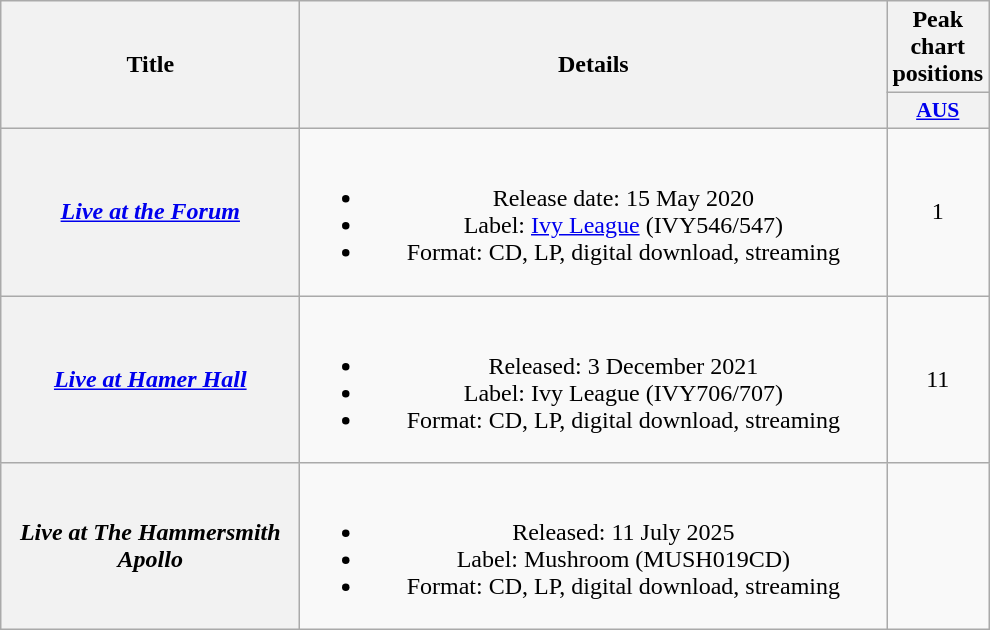<table class="wikitable plainrowheaders" style="text-align:center;">
<tr>
<th style="width:12em;" rowspan="2">Title</th>
<th style="width:24em;" rowspan="2">Details</th>
<th scope="col">Peak chart positions</th>
</tr>
<tr>
<th scope="col" style="width:3em;font-size:90%;"><a href='#'>AUS</a><br></th>
</tr>
<tr>
<th scope="row"><em><a href='#'>Live at the Forum</a></em></th>
<td><br><ul><li>Release date: 15 May 2020</li><li>Label: <a href='#'>Ivy League</a> (IVY546/547)</li><li>Format: CD, LP, digital download, streaming</li></ul></td>
<td>1</td>
</tr>
<tr>
<th scope="row"><em><a href='#'>Live at Hamer Hall</a></em> <br> </th>
<td><br><ul><li>Released: 3 December 2021</li><li>Label: Ivy League (IVY706/707)</li><li>Format: CD, LP, digital download, streaming</li></ul></td>
<td>11</td>
</tr>
<tr>
<th scope="row"><em>Live at The Hammersmith Apollo</em></th>
<td><br><ul><li>Released: 11 July 2025</li><li>Label: Mushroom (MUSH019CD)</li><li>Format: CD, LP, digital download, streaming</li></ul></td>
<td></td>
</tr>
</table>
